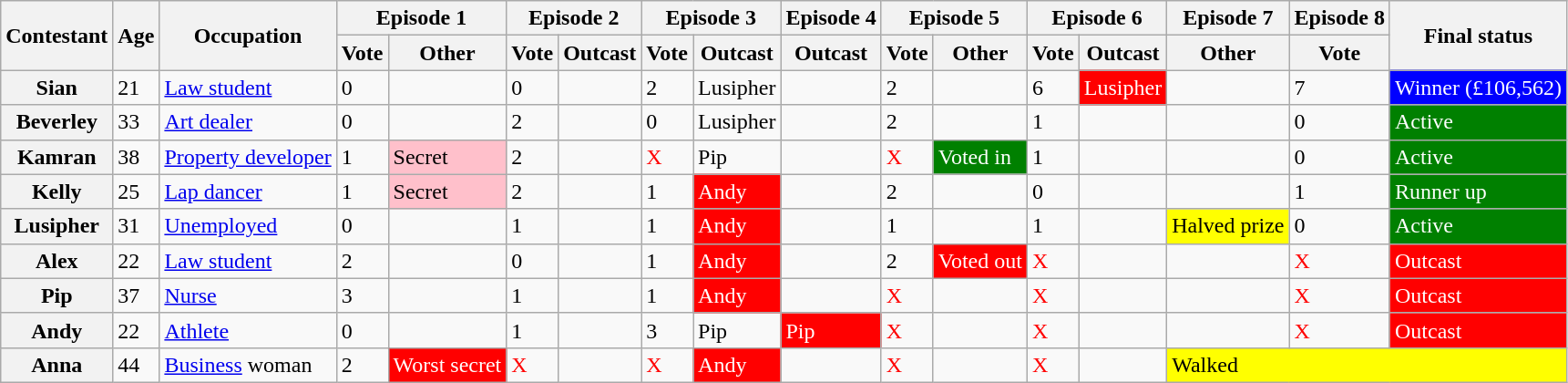<table class="wikitable">
<tr>
<th rowspan=2>Contestant</th>
<th rowspan=2>Age</th>
<th rowspan=2>Occupation</th>
<th colspan=2>Episode 1</th>
<th colspan=2>Episode 2</th>
<th colspan=2>Episode 3</th>
<th colspan=1>Episode 4</th>
<th colspan=2>Episode 5</th>
<th colspan=2>Episode 6</th>
<th colspan=1>Episode 7</th>
<th colspan=1>Episode 8</th>
<th rowspan=2>Final status</th>
</tr>
<tr>
<th>Vote</th>
<th>Other</th>
<th>Vote</th>
<th>Outcast</th>
<th>Vote</th>
<th>Outcast</th>
<th>Outcast</th>
<th>Vote</th>
<th>Other</th>
<th>Vote</th>
<th>Outcast</th>
<th>Other</th>
<th>Vote</th>
</tr>
<tr>
<th>Sian</th>
<td>21</td>
<td><a href='#'>Law student</a></td>
<td>0</td>
<td></td>
<td>0</td>
<td></td>
<td>2</td>
<td>Lusipher</td>
<td></td>
<td>2</td>
<td></td>
<td>6</td>
<td style="background:Red; color:white;">Lusipher</td>
<td></td>
<td>7</td>
<td style="background:blue; color:white;">Winner (£106,562)</td>
</tr>
<tr>
<th>Beverley</th>
<td>33</td>
<td><a href='#'>Art dealer</a></td>
<td>0</td>
<td></td>
<td>2</td>
<td></td>
<td>0</td>
<td>Lusipher</td>
<td></td>
<td>2</td>
<td></td>
<td>1</td>
<td></td>
<td></td>
<td>0</td>
<td style="background:green; color:white;">Active</td>
</tr>
<tr>
<th>Kamran</th>
<td>38</td>
<td><a href='#'>Property developer</a></td>
<td>1</td>
<td style="background:pink; color:black;">Secret</td>
<td>2</td>
<td></td>
<td style="color:red;">X</td>
<td>Pip</td>
<td></td>
<td style="color:red;">X</td>
<td style="background:green; color:white;">Voted in</td>
<td>1</td>
<td></td>
<td></td>
<td>0</td>
<td style="background:green; color:white;">Active</td>
</tr>
<tr>
<th>Kelly</th>
<td>25</td>
<td><a href='#'>Lap dancer</a></td>
<td>1</td>
<td style="background:pink; color:black;">Secret</td>
<td>2</td>
<td></td>
<td>1</td>
<td style="background:Red; color:white;">Andy</td>
<td></td>
<td>2</td>
<td></td>
<td>0</td>
<td></td>
<td></td>
<td>1</td>
<td style="background:green; color:white;">Runner up </td>
</tr>
<tr>
<th>Lusipher</th>
<td>31</td>
<td><a href='#'>Unemployed</a></td>
<td>0</td>
<td></td>
<td>1</td>
<td></td>
<td>1</td>
<td style="background:Red; color:white;">Andy</td>
<td></td>
<td>1</td>
<td></td>
<td>1</td>
<td></td>
<td style="background:yellow; color:black;">Halved prize</td>
<td>0</td>
<td style="background:green; color:white;">Active</td>
</tr>
<tr>
<th>Alex</th>
<td>22</td>
<td><a href='#'>Law student</a></td>
<td>2</td>
<td></td>
<td>0</td>
<td></td>
<td>1</td>
<td style="background:Red; color:white;">Andy</td>
<td></td>
<td>2</td>
<td style="background:Red; color:white;">Voted out</td>
<td style="color:red;">X</td>
<td></td>
<td></td>
<td style="color:red;">X</td>
<td style="background:Red; color:white;">Outcast</td>
</tr>
<tr>
<th>Pip</th>
<td>37</td>
<td><a href='#'>Nurse</a></td>
<td>3</td>
<td></td>
<td>1</td>
<td></td>
<td>1</td>
<td style="background:Red; color:white;">Andy</td>
<td></td>
<td style="color:red;">X</td>
<td></td>
<td style="color:red;">X</td>
<td></td>
<td></td>
<td style="color:red;">X</td>
<td style="background:Red; color:white;">Outcast</td>
</tr>
<tr>
<th>Andy</th>
<td>22</td>
<td><a href='#'>Athlete</a></td>
<td>0</td>
<td></td>
<td>1</td>
<td></td>
<td>3</td>
<td>Pip</td>
<td style="background:Red; color:white;">Pip</td>
<td style="color:red;">X</td>
<td></td>
<td style="color:red;">X</td>
<td></td>
<td></td>
<td style="color:red;">X</td>
<td style="background:Red;color:white;">Outcast</td>
</tr>
<tr>
<th>Anna</th>
<td>44</td>
<td><a href='#'>Business</a> woman</td>
<td>2</td>
<td style="background:red; color:white;">Worst secret</td>
<td style="color:red;">X</td>
<td style="color:red;"></td>
<td style="color:red;">X</td>
<td style="background:Red; color:white;">Andy</td>
<td></td>
<td style="color:red;">X</td>
<td></td>
<td style="color:red;">X</td>
<td></td>
<td colspan="3" style="background:yellow; color:black;">Walked</td>
</tr>
</table>
